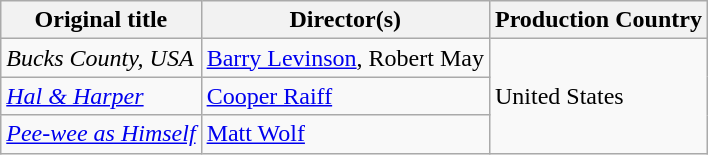<table class="wikitable plainrowheaders" style="margin-bottom:4px">
<tr>
<th scope="col">Original title</th>
<th scope="col">Director(s)</th>
<th scope="col">Production Country</th>
</tr>
<tr>
<td scope="row"><em>Bucks County, USA</em></td>
<td><a href='#'>Barry Levinson</a>, Robert May</td>
<td rowspan="3">United States</td>
</tr>
<tr>
<td scope="row"><em><a href='#'>Hal & Harper</a></em></td>
<td><a href='#'>Cooper Raiff</a></td>
</tr>
<tr>
<td scope="row"><em><a href='#'>Pee-wee as Himself</a></em></td>
<td><a href='#'>Matt Wolf</a></td>
</tr>
</table>
